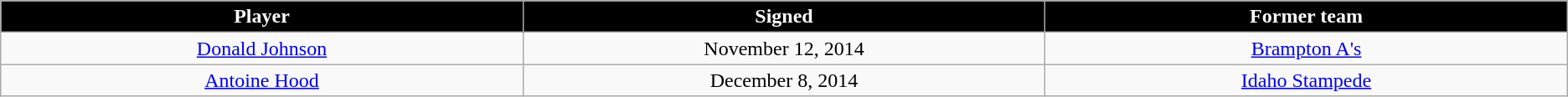<table class="wikitable sortable sortable">
<tr>
<th style="background:#000000; color:#FFFFFF;" width="10%">Player</th>
<th style="background:#000000; color:#FFFFFF;" width="10%">Signed</th>
<th style="background:#000000; color:#FFFFFF;" width="10%">Former team</th>
</tr>
<tr style="text-align: center">
<td><a href='#'>Donald Johnson</a></td>
<td>November 12, 2014</td>
<td><a href='#'>Brampton A's</a></td>
</tr>
<tr style="text-align: center">
<td><a href='#'>Antoine Hood</a></td>
<td>December 8, 2014</td>
<td><a href='#'>Idaho Stampede</a></td>
</tr>
</table>
